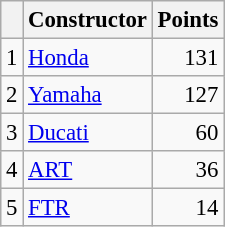<table class="wikitable" style="font-size: 95%;">
<tr>
<th></th>
<th>Constructor</th>
<th>Points</th>
</tr>
<tr>
<td align=center>1</td>
<td> <a href='#'>Honda</a></td>
<td align=right>131</td>
</tr>
<tr>
<td align=center>2</td>
<td> <a href='#'>Yamaha</a></td>
<td align=right>127</td>
</tr>
<tr>
<td align=center>3</td>
<td> <a href='#'>Ducati</a></td>
<td align=right>60</td>
</tr>
<tr>
<td align=center>4</td>
<td> <a href='#'>ART</a></td>
<td align=right>36</td>
</tr>
<tr>
<td align=center>5</td>
<td> <a href='#'>FTR</a></td>
<td align=right>14</td>
</tr>
</table>
